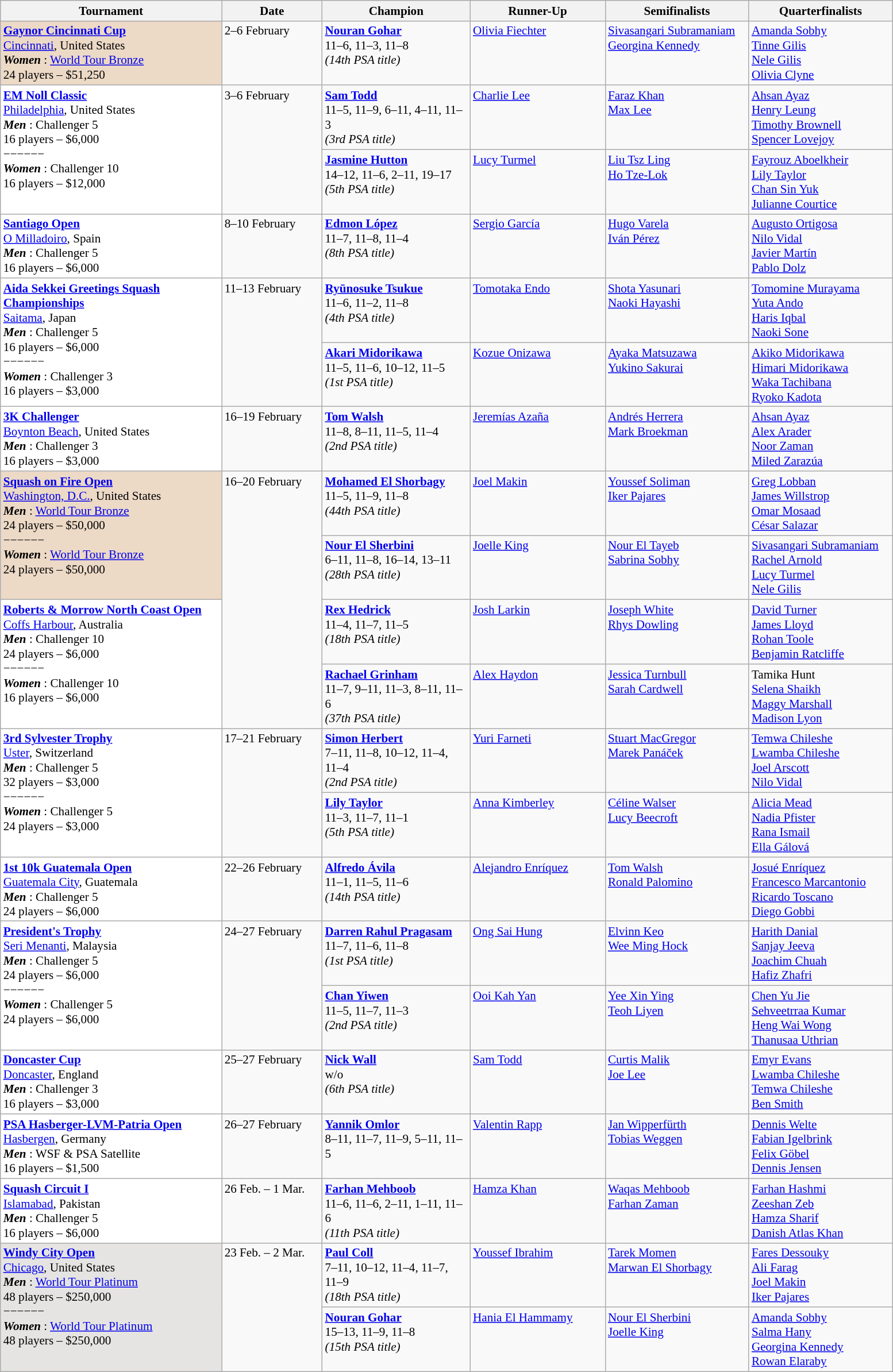<table class="wikitable" style="font-size:88%">
<tr>
<th width=250>Tournament</th>
<th width=110>Date</th>
<th width=165>Champion</th>
<th width=150>Runner-Up</th>
<th width=160>Semifinalists</th>
<th width=160>Quarterfinalists</th>
</tr>
<tr style="vertical-align:top">
<td style="background:#ecd9c6;"><strong><a href='#'>Gaynor Cincinnati Cup</a></strong><br> <a href='#'>Cincinnati</a>, United States<br><strong> <em>Women</em> </strong>: <a href='#'>World Tour Bronze</a><br>24 players – $51,250</td>
<td>2–6 February</td>
<td> <strong><a href='#'>Nouran Gohar</a></strong><br>11–6, 11–3, 11–8<br><em>(14th PSA title)</em></td>
<td> <a href='#'>Olivia Fiechter</a></td>
<td> <a href='#'>Sivasangari Subramaniam</a><br> <a href='#'>Georgina Kennedy</a></td>
<td> <a href='#'>Amanda Sobhy</a><br> <a href='#'>Tinne Gilis</a><br> <a href='#'>Nele Gilis</a><br> <a href='#'>Olivia Clyne</a></td>
</tr>
<tr style="vertical-align:top">
<td rowspan=2 style="background:#fff;"><strong><a href='#'>EM Noll Classic</a></strong><br> <a href='#'>Philadelphia</a>, United States<br><strong> <em>Men</em> </strong>: Challenger 5<br>16 players – $6,000<br>−−−−−−<br><strong> <em>Women</em> </strong>: Challenger 10<br>16 players – $12,000</td>
<td rowspan=2>3–6 February</td>
<td> <strong><a href='#'>Sam Todd</a></strong><br>11–5, 11–9, 6–11, 4–11, 11–3<br><em>(3rd PSA title)</em></td>
<td> <a href='#'>Charlie Lee</a></td>
<td> <a href='#'>Faraz Khan</a><br> <a href='#'>Max Lee</a></td>
<td> <a href='#'>Ahsan Ayaz</a><br> <a href='#'>Henry Leung</a><br> <a href='#'>Timothy Brownell</a><br> <a href='#'>Spencer Lovejoy</a></td>
</tr>
<tr style="vertical-align:top">
<td> <strong><a href='#'>Jasmine Hutton</a></strong><br>14–12, 11–6, 2–11, 19–17<br><em>(5th PSA title)</em></td>
<td> <a href='#'>Lucy Turmel</a></td>
<td> <a href='#'>Liu Tsz Ling</a><br> <a href='#'>Ho Tze-Lok</a></td>
<td> <a href='#'>Fayrouz Aboelkheir</a><br> <a href='#'>Lily Taylor</a><br> <a href='#'>Chan Sin Yuk</a><br> <a href='#'>Julianne Courtice</a></td>
</tr>
<tr style="vertical-align:top">
<td style="background:#fff;"><strong><a href='#'>Santiago Open</a></strong><br> <a href='#'>O Milladoiro</a>, Spain<br><strong> <em>Men</em> </strong>: Challenger 5<br>16 players – $6,000</td>
<td>8–10 February</td>
<td> <strong><a href='#'>Edmon López</a></strong><br>11–7, 11–8, 11–4<br><em>(8th PSA title)</em></td>
<td> <a href='#'>Sergio García</a></td>
<td> <a href='#'>Hugo Varela</a><br> <a href='#'>Iván Pérez</a></td>
<td> <a href='#'>Augusto Ortigosa</a><br> <a href='#'>Nilo Vidal</a><br> <a href='#'>Javier Martín</a><br> <a href='#'>Pablo Dolz</a></td>
</tr>
<tr style="vertical-align:top">
<td rowspan=2 style="background:#fff;"><strong><a href='#'>Aida Sekkei Greetings Squash Championships</a></strong><br> <a href='#'>Saitama</a>, Japan<br><strong> <em>Men</em> </strong>: Challenger 5<br>16 players – $6,000<br>−−−−−−<br><strong> <em>Women</em> </strong>: Challenger 3<br>16 players – $3,000</td>
<td rowspan=2>11–13 February</td>
<td> <strong><a href='#'>Ryūnosuke Tsukue</a></strong><br>11–6, 11–2, 11–8<br><em>(4th PSA title)</em></td>
<td> <a href='#'>Tomotaka Endo</a></td>
<td> <a href='#'>Shota Yasunari</a><br> <a href='#'>Naoki Hayashi</a></td>
<td> <a href='#'>Tomomine Murayama</a><br> <a href='#'>Yuta Ando</a><br> <a href='#'>Haris Iqbal</a><br> <a href='#'>Naoki Sone</a></td>
</tr>
<tr style="vertical-align:top">
<td> <strong><a href='#'>Akari Midorikawa</a></strong><br>11–5, 11–6, 10–12, 11–5<br><em>(1st PSA title)</em></td>
<td> <a href='#'>Kozue Onizawa</a></td>
<td> <a href='#'>Ayaka Matsuzawa</a><br> <a href='#'>Yukino Sakurai</a></td>
<td> <a href='#'>Akiko Midorikawa</a><br> <a href='#'>Himari Midorikawa</a><br> <a href='#'>Waka Tachibana</a><br> <a href='#'>Ryoko Kadota</a></td>
</tr>
<tr style="vertical-align:top">
<td style="background:#fff;"><strong><a href='#'> 3K Challenger</a></strong><br> <a href='#'>Boynton Beach</a>, United States<br><strong> <em>Men</em> </strong>: Challenger 3<br>16 players – $3,000</td>
<td>16–19 February</td>
<td> <strong><a href='#'>Tom Walsh</a></strong><br>11–8, 8–11, 11–5, 11–4<br><em>(2nd PSA title)</em></td>
<td> <a href='#'>Jeremías Azaña</a></td>
<td> <a href='#'>Andrés Herrera</a><br> <a href='#'>Mark Broekman</a></td>
<td> <a href='#'>Ahsan Ayaz</a><br> <a href='#'>Alex Arader</a><br> <a href='#'>Noor Zaman</a><br> <a href='#'>Miled Zarazúa</a></td>
</tr>
<tr style="vertical-align:top">
<td rowspan=2 style="background:#ecd9c6;"><strong><a href='#'>Squash on Fire Open</a></strong><br> <a href='#'>Washington, D.C.</a>, United States<br><strong> <em>Men</em> </strong>: <a href='#'>World Tour Bronze</a><br>24 players – $50,000<br>−−−−−−<br><strong> <em>Women</em> </strong>: <a href='#'>World Tour Bronze</a><br>24 players – $50,000</td>
<td rowspan=4>16–20 February</td>
<td> <strong><a href='#'>Mohamed El Shorbagy</a></strong><br>11–5, 11–9, 11–8<br><em>(44th PSA title)</em></td>
<td> <a href='#'>Joel Makin</a></td>
<td> <a href='#'>Youssef Soliman</a><br> <a href='#'>Iker Pajares</a></td>
<td> <a href='#'>Greg Lobban</a><br> <a href='#'>James Willstrop</a><br> <a href='#'>Omar Mosaad</a><br> <a href='#'>César Salazar</a></td>
</tr>
<tr style="vertical-align:top">
<td> <strong><a href='#'>Nour El Sherbini</a></strong><br>6–11, 11–8, 16–14, 13–11<br><em>(28th PSA title)</em></td>
<td> <a href='#'>Joelle King</a></td>
<td> <a href='#'>Nour El Tayeb</a><br> <a href='#'>Sabrina Sobhy</a></td>
<td> <a href='#'>Sivasangari Subramaniam</a><br> <a href='#'>Rachel Arnold</a><br> <a href='#'>Lucy Turmel</a><br> <a href='#'>Nele Gilis</a></td>
</tr>
<tr style="vertical-align:top">
<td rowspan=2 style="background:#fff;"><strong><a href='#'>Roberts & Morrow North Coast Open</a></strong><br> <a href='#'>Coffs Harbour</a>, Australia<br><strong> <em>Men</em> </strong>: Challenger 10<br>24 players – $6,000<br>−−−−−−<br><strong> <em>Women</em> </strong>: Challenger 10<br>16 players – $6,000</td>
<td> <strong><a href='#'>Rex Hedrick</a></strong><br>11–4, 11–7, 11–5<br><em>(18th PSA title)</em></td>
<td> <a href='#'>Josh Larkin</a></td>
<td> <a href='#'>Joseph White</a><br> <a href='#'>Rhys Dowling</a></td>
<td> <a href='#'>David Turner</a><br> <a href='#'>James Lloyd</a><br> <a href='#'>Rohan Toole</a><br> <a href='#'>Benjamin Ratcliffe</a></td>
</tr>
<tr style="vertical-align:top">
<td> <strong><a href='#'>Rachael Grinham</a></strong><br>11–7, 9–11, 11–3, 8–11, 11–6<br><em>(37th PSA title)</em></td>
<td> <a href='#'>Alex Haydon</a></td>
<td> <a href='#'>Jessica Turnbull</a><br> <a href='#'>Sarah Cardwell</a></td>
<td> Tamika Hunt<br> <a href='#'>Selena Shaikh</a><br> <a href='#'>Maggy Marshall</a><br> <a href='#'>Madison Lyon</a></td>
</tr>
<tr style="vertical-align:top">
<td rowspan=2 style="background:#fff;"><strong><a href='#'>3rd Sylvester Trophy</a></strong><br> <a href='#'>Uster</a>, Switzerland<br><strong> <em>Men</em> </strong>: Challenger 5<br>32 players – $3,000<br>−−−−−−<br><strong> <em>Women</em> </strong>: Challenger 5<br>24 players – $3,000</td>
<td rowspan=2>17–21 February</td>
<td> <strong><a href='#'>Simon Herbert</a></strong><br>7–11, 11–8, 10–12, 11–4, 11–4<br><em>(2nd PSA title)</em></td>
<td> <a href='#'>Yuri Farneti</a></td>
<td> <a href='#'>Stuart MacGregor</a><br> <a href='#'>Marek Panáček</a></td>
<td> <a href='#'>Temwa Chileshe</a><br> <a href='#'>Lwamba Chileshe</a><br> <a href='#'>Joel Arscott</a><br> <a href='#'>Nilo Vidal</a></td>
</tr>
<tr style="vertical-align:top">
<td> <strong><a href='#'>Lily Taylor</a></strong><br>11–3, 11–7, 11–1<br><em>(5th PSA title)</em></td>
<td> <a href='#'>Anna Kimberley</a></td>
<td> <a href='#'>Céline Walser</a><br> <a href='#'>Lucy Beecroft</a></td>
<td> <a href='#'>Alicia Mead</a><br> <a href='#'>Nadia Pfister</a><br> <a href='#'>Rana Ismail</a><br> <a href='#'>Ella Gálová</a></td>
</tr>
<tr style="vertical-align:top">
<td style="background:#fff;"><strong><a href='#'>1st 10k Guatemala Open</a></strong><br> <a href='#'>Guatemala City</a>, Guatemala<br><strong> <em>Men</em> </strong>: Challenger 5<br>24 players – $6,000</td>
<td>22–26 February</td>
<td> <strong><a href='#'>Alfredo Ávila</a></strong><br>11–1, 11–5, 11–6<br><em>(14th PSA title)</em></td>
<td> <a href='#'>Alejandro Enríquez</a></td>
<td> <a href='#'>Tom Walsh</a><br> <a href='#'>Ronald Palomino</a></td>
<td> <a href='#'>Josué Enríquez</a><br> <a href='#'>Francesco Marcantonio</a><br> <a href='#'>Ricardo Toscano</a><br> <a href='#'>Diego Gobbi</a></td>
</tr>
<tr style="vertical-align:top">
<td rowspan=2 style="background:#fff;"><strong><a href='#'> President's Trophy</a></strong><br> <a href='#'>Seri Menanti</a>, Malaysia<br><strong> <em>Men</em> </strong>: Challenger 5<br>24 players – $6,000<br>−−−−−−<br><strong> <em>Women</em> </strong>: Challenger 5<br>24 players – $6,000</td>
<td rowspan=2>24–27 February</td>
<td> <strong><a href='#'>Darren Rahul Pragasam</a></strong><br>11–7, 11–6, 11–8<br><em>(1st PSA title)</em></td>
<td> <a href='#'>Ong Sai Hung</a></td>
<td> <a href='#'>Elvinn Keo</a><br> <a href='#'>Wee Ming Hock</a></td>
<td> <a href='#'>Harith Danial</a><br> <a href='#'>Sanjay Jeeva</a><br> <a href='#'>Joachim Chuah</a><br> <a href='#'>Hafiz Zhafri</a></td>
</tr>
<tr style="vertical-align:top">
<td> <strong><a href='#'>Chan Yiwen</a></strong><br>11–5, 11–7, 11–3<br><em>(2nd PSA title)</em></td>
<td> <a href='#'>Ooi Kah Yan</a></td>
<td> <a href='#'>Yee Xin Ying</a><br> <a href='#'>Teoh Liyen</a></td>
<td> <a href='#'>Chen Yu Jie</a><br> <a href='#'>Sehveetrraa Kumar</a><br> <a href='#'>Heng Wai Wong</a><br> <a href='#'>Thanusaa Uthrian</a></td>
</tr>
<tr style="vertical-align:top">
<td style="background:#fff;"><strong><a href='#'>Doncaster Cup</a></strong><br> <a href='#'>Doncaster</a>, England<br><strong> <em>Men</em> </strong>: Challenger 3<br>16 players – $3,000</td>
<td>25–27 February</td>
<td> <strong><a href='#'>Nick Wall</a></strong><br>w/o<br><em>(6th PSA title)</em></td>
<td> <a href='#'>Sam Todd</a></td>
<td> <a href='#'>Curtis Malik</a><br> <a href='#'>Joe Lee</a></td>
<td> <a href='#'>Emyr Evans</a><br> <a href='#'>Lwamba Chileshe</a><br> <a href='#'>Temwa Chileshe</a><br> <a href='#'>Ben Smith</a></td>
</tr>
<tr style="vertical-align:top">
<td style="background:#fff;"><strong><a href='#'>PSA Hasberger-LVM-Patria Open</a></strong><br> <a href='#'>Hasbergen</a>, Germany<br><strong> <em>Men</em> </strong>: WSF & PSA Satellite<br>16 players – $1,500</td>
<td>26–27 February</td>
<td> <strong><a href='#'>Yannik Omlor</a></strong><br>8–11, 11–7, 11–9, 5–11, 11–5</td>
<td> <a href='#'>Valentin Rapp</a></td>
<td> <a href='#'>Jan Wipperfürth</a><br> <a href='#'>Tobias Weggen</a></td>
<td> <a href='#'>Dennis Welte</a><br> <a href='#'>Fabian Igelbrink</a><br> <a href='#'>Felix Göbel</a><br> <a href='#'>Dennis Jensen</a></td>
</tr>
<tr style="vertical-align:top">
<td style="background:#fff;"><strong><a href='#'> Squash Circuit I</a></strong><br> <a href='#'>Islamabad</a>, Pakistan<br><strong> <em>Men</em> </strong>: Challenger 5<br>16 players – $6,000</td>
<td>26 Feb. – 1 Mar.</td>
<td> <strong><a href='#'>Farhan Mehboob</a></strong><br>11–6, 11–6, 2–11, 1–11, 11–6<br><em>(11th PSA title)</em></td>
<td> <a href='#'>Hamza Khan</a></td>
<td> <a href='#'>Waqas Mehboob</a><br> <a href='#'>Farhan Zaman</a></td>
<td> <a href='#'>Farhan Hashmi</a><br> <a href='#'>Zeeshan Zeb</a><br> <a href='#'>Hamza Sharif</a><br> <a href='#'>Danish Atlas Khan</a></td>
</tr>
<tr style="vertical-align:top">
<td rowspan=2 style="background:#E5E4E2;"><strong><a href='#'>Windy City Open</a></strong><br> <a href='#'>Chicago</a>, United States<br><strong> <em>Men</em> </strong>: <a href='#'>World Tour Platinum</a><br>48 players – $250,000<br>−−−−−−<br><strong> <em>Women</em> </strong>: <a href='#'>World Tour Platinum</a><br>48 players – $250,000</td>
<td rowspan=2>23 Feb. – 2 Mar.</td>
<td> <strong><a href='#'>Paul Coll</a></strong><br>7–11, 10–12, 11–4, 11–7, 11–9<br><em>(18th PSA title)</em></td>
<td> <a href='#'>Youssef Ibrahim</a></td>
<td> <a href='#'>Tarek Momen</a><br> <a href='#'>Marwan El Shorbagy</a></td>
<td> <a href='#'>Fares Dessouky</a><br> <a href='#'>Ali Farag</a><br> <a href='#'>Joel Makin</a><br> <a href='#'>Iker Pajares</a></td>
</tr>
<tr style="vertical-align:top">
<td> <strong><a href='#'>Nouran Gohar</a></strong><br>15–13, 11–9, 11–8<br><em>(15th PSA title)</em></td>
<td> <a href='#'>Hania El Hammamy</a></td>
<td> <a href='#'>Nour El Sherbini</a><br> <a href='#'>Joelle King</a></td>
<td> <a href='#'>Amanda Sobhy</a><br> <a href='#'>Salma Hany</a><br> <a href='#'>Georgina Kennedy</a><br> <a href='#'>Rowan Elaraby</a></td>
</tr>
</table>
